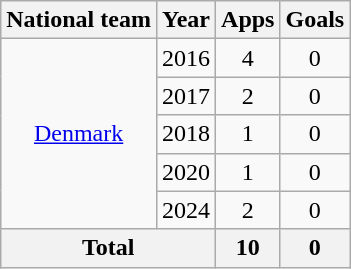<table class="wikitable" style="text-align:center">
<tr>
<th>National team</th>
<th>Year</th>
<th>Apps</th>
<th>Goals</th>
</tr>
<tr>
<td rowspan="5"><a href='#'>Denmark</a></td>
<td>2016</td>
<td>4</td>
<td>0</td>
</tr>
<tr>
<td>2017</td>
<td>2</td>
<td>0</td>
</tr>
<tr>
<td>2018</td>
<td>1</td>
<td>0</td>
</tr>
<tr>
<td>2020</td>
<td>1</td>
<td>0</td>
</tr>
<tr>
<td>2024</td>
<td>2</td>
<td>0</td>
</tr>
<tr>
<th colspan="2">Total</th>
<th>10</th>
<th>0</th>
</tr>
</table>
